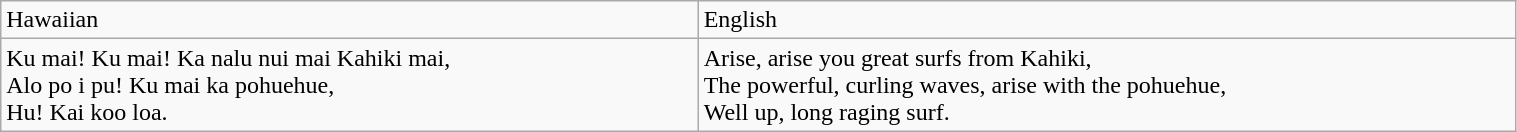<table class="wikitable" width="80%">
<tr>
<td>Hawaiian</td>
<td>English</td>
</tr>
<tr>
<td>Ku mai! Ku mai! Ka nalu nui mai Kahiki mai,<br>Alo po i pu! Ku mai ka pohuehue,<br>Hu! Kai koo loa.</td>
<td>Arise, arise you great surfs from Kahiki,<br>The powerful, curling waves, arise with the pohuehue, <br>Well up, long raging surf.</td>
</tr>
</table>
